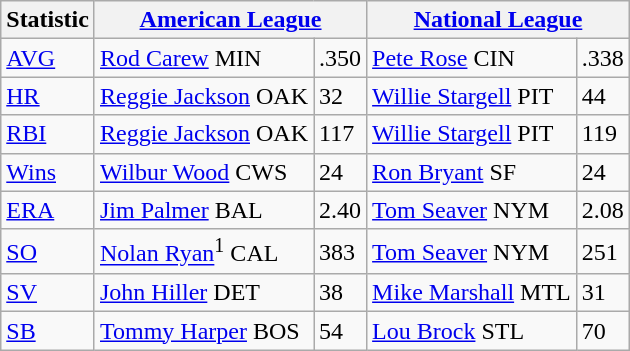<table class="wikitable">
<tr>
<th>Statistic</th>
<th colspan=2><a href='#'>American League</a></th>
<th colspan=2><a href='#'>National League</a></th>
</tr>
<tr>
<td><a href='#'>AVG</a></td>
<td><a href='#'>Rod Carew</a> MIN</td>
<td>.350</td>
<td><a href='#'>Pete Rose</a> CIN</td>
<td>.338</td>
</tr>
<tr>
<td><a href='#'>HR</a></td>
<td><a href='#'>Reggie Jackson</a> OAK</td>
<td>32</td>
<td><a href='#'>Willie Stargell</a> PIT</td>
<td>44</td>
</tr>
<tr>
<td><a href='#'>RBI</a></td>
<td><a href='#'>Reggie Jackson</a> OAK</td>
<td>117</td>
<td><a href='#'>Willie Stargell</a> PIT</td>
<td>119</td>
</tr>
<tr>
<td><a href='#'>Wins</a></td>
<td><a href='#'>Wilbur Wood</a> CWS</td>
<td>24</td>
<td><a href='#'>Ron Bryant</a> SF</td>
<td>24</td>
</tr>
<tr>
<td><a href='#'>ERA</a></td>
<td><a href='#'>Jim Palmer</a> BAL</td>
<td>2.40</td>
<td><a href='#'>Tom Seaver</a> NYM</td>
<td>2.08</td>
</tr>
<tr>
<td><a href='#'>SO</a></td>
<td><a href='#'>Nolan Ryan</a><sup>1</sup> CAL</td>
<td>383</td>
<td><a href='#'>Tom Seaver</a> NYM</td>
<td>251</td>
</tr>
<tr>
<td><a href='#'>SV</a></td>
<td><a href='#'>John Hiller</a> DET</td>
<td>38</td>
<td><a href='#'>Mike Marshall</a> MTL</td>
<td>31</td>
</tr>
<tr>
<td><a href='#'>SB</a></td>
<td><a href='#'>Tommy Harper</a> BOS</td>
<td>54</td>
<td><a href='#'>Lou Brock</a> STL</td>
<td>70</td>
</tr>
</table>
